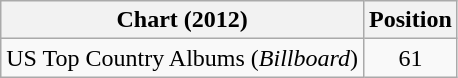<table class="wikitable">
<tr>
<th>Chart (2012)</th>
<th>Position</th>
</tr>
<tr>
<td>US Top Country Albums (<em>Billboard</em>)</td>
<td style="text-align:center;">61</td>
</tr>
</table>
